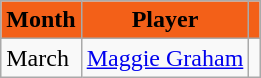<table class=wikitable>
<tr>
<th style="background:#f36018; color:black;">Month</th>
<th style="background:#f36018; color:black;">Player</th>
<th style="background:#f36018; color:black;"></th>
</tr>
<tr>
<td>March</td>
<td> <a href='#'>Maggie Graham</a></td>
<td align=center></td>
</tr>
</table>
